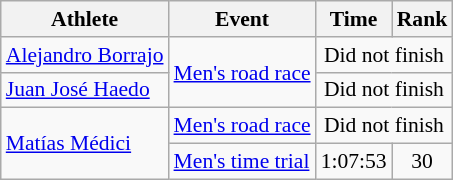<table class=wikitable style="font-size:90%">
<tr>
<th>Athlete</th>
<th>Event</th>
<th>Time</th>
<th>Rank</th>
</tr>
<tr align=center>
<td align=left><a href='#'>Alejandro Borrajo</a></td>
<td align=left rowspan=2><a href='#'>Men's road race</a></td>
<td colspan=2>Did not finish</td>
</tr>
<tr align=center>
<td align=left><a href='#'>Juan José Haedo</a></td>
<td colspan=2>Did not finish</td>
</tr>
<tr align=center>
<td align=left rowspan="2"><a href='#'>Matías Médici</a></td>
<td align=left><a href='#'>Men's road race</a></td>
<td colspan=2>Did not finish</td>
</tr>
<tr align=center>
<td align=left><a href='#'>Men's time trial</a></td>
<td>1:07:53</td>
<td>30</td>
</tr>
</table>
